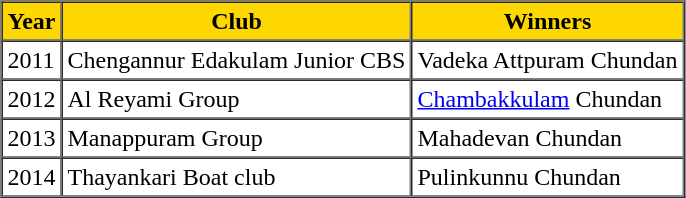<table border = "1" cellpadding = "3" cellspacing = "0">
<tr>
<th align = "center" bgcolor = "#FFD700">Year</th>
<th align = "center" bgcolor = "#FFD700">Club</th>
<th align = "center" bgcolor = "#FFD700">Winners</th>
</tr>
<tr>
<td>2011</td>
<td>Chengannur Edakulam Junior CBS</td>
<td>Vadeka Attpuram Chundan</td>
</tr>
<tr>
<td>2012</td>
<td>Al Reyami Group</td>
<td><a href='#'>Chambakkulam</a> Chundan</td>
</tr>
<tr>
<td>2013</td>
<td>Manappuram Group</td>
<td>Mahadevan Chundan</td>
</tr>
<tr>
<td>2014</td>
<td>Thayankari Boat club</td>
<td>Pulinkunnu Chundan</td>
</tr>
<tr>
</tr>
</table>
